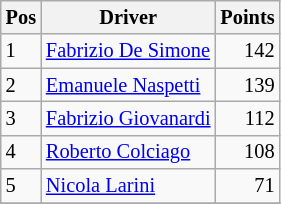<table class="wikitable" style="font-size: 85%;">
<tr>
<th>Pos</th>
<th>Driver</th>
<th>Points</th>
</tr>
<tr>
<td>1</td>
<td> <a href='#'>Fabrizio De Simone</a></td>
<td align="right">142</td>
</tr>
<tr>
<td>2</td>
<td> <a href='#'>Emanuele Naspetti</a></td>
<td align="right">139</td>
</tr>
<tr>
<td>3</td>
<td> <a href='#'>Fabrizio Giovanardi</a></td>
<td align="right">112</td>
</tr>
<tr>
<td>4</td>
<td> <a href='#'>Roberto Colciago</a></td>
<td align="right">108</td>
</tr>
<tr>
<td>5</td>
<td> <a href='#'>Nicola Larini</a></td>
<td align="right">71</td>
</tr>
<tr>
</tr>
</table>
